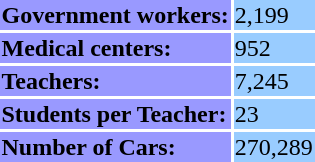<table>
<tr>
<td bgcolor="#9999FF"><strong>Government workers:</strong></td>
<td bgcolor="#99CCFF">2,199</td>
</tr>
<tr>
<td bgcolor="#9999FF"><strong>Medical centers:</strong></td>
<td bgcolor="#99CCFF">952</td>
</tr>
<tr>
<td bgcolor="#9999FF"><strong>Teachers:</strong></td>
<td bgcolor="#99CCFF">7,245</td>
</tr>
<tr>
<td bgcolor="#9999FF"><strong>Students per Teacher: </strong></td>
<td bgcolor="#99CCFF">23</td>
</tr>
<tr>
<td bgcolor="#9999FF"><strong>Number of Cars:</strong></td>
<td bgcolor="#99CCFF">270,289</td>
</tr>
</table>
